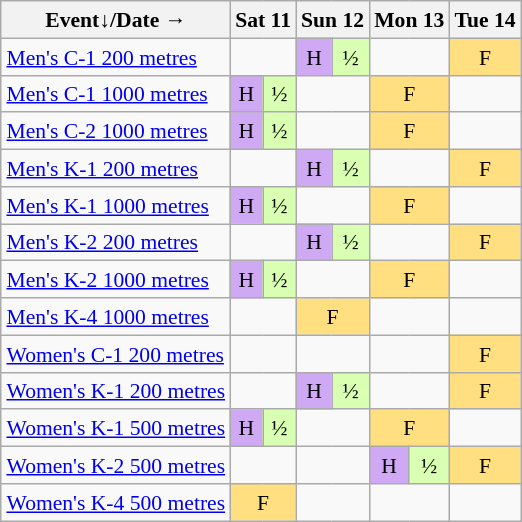<table class="wikitable" style="margin:0.5em auto; font-size:90%; line-height:1.25em;">
<tr style="text-align:center;">
<th>Event↓/Date →</th>
<th colspan="2">Sat 11</th>
<th colspan="2">Sun 12</th>
<th colspan="2">Mon 13</th>
<th>Tue 14</th>
</tr>
<tr style="text-align:center;">
<td style="text-align:left;"><a href='#'>Men's C-1 200 metres</a></td>
<td colspan="2"></td>
<td style="background-color:#D0A9F5;">H</td>
<td style="background-color:#D9FFB2;">½</td>
<td colspan="2"></td>
<td style="background-color:#FFDF80;">F</td>
</tr>
<tr style="text-align:center;">
<td style="text-align:left;"><a href='#'>Men's C-1 1000 metres</a></td>
<td style="background-color:#D0A9F5;">H</td>
<td style="background-color:#D9FFB2;">½</td>
<td colspan="2"></td>
<td colspan="2" style="background-color:#FFDF80">F</td>
<td></td>
</tr>
<tr style="text-align:center;">
<td style="text-align:left;"><a href='#'>Men's C-2 1000 metres</a></td>
<td style="background-color:#D0A9F5;">H</td>
<td style="background-color:#D9FFB2;">½</td>
<td colspan="2"></td>
<td colspan="2" style="background-color:#FFDF80">F</td>
<td></td>
</tr>
<tr style="text-align:center;">
<td style="text-align:left;"><a href='#'>Men's K-1 200 metres</a></td>
<td colspan="2"></td>
<td style="background-color:#D0A9F5;">H</td>
<td style="background-color:#D9FFB2;">½</td>
<td colspan="2"></td>
<td style="background-color:#FFDF80;">F</td>
</tr>
<tr style="text-align:center;">
<td style="text-align:left;"><a href='#'>Men's K-1 1000 metres</a></td>
<td style="background-color:#D0A9F5;">H</td>
<td style="background-color:#D9FFB2;">½</td>
<td colspan="2"></td>
<td colspan="2" style="background-color:#FFDF80">F</td>
<td></td>
</tr>
<tr style="text-align:center;">
<td style="text-align:left;"><a href='#'>Men's K-2 200 metres</a></td>
<td colspan="2"></td>
<td style="background-color:#D0A9F5;">H</td>
<td style="background-color:#D9FFB2;">½</td>
<td colspan="2"></td>
<td style="background-color:#FFDF80;">F</td>
</tr>
<tr style="text-align:center;">
<td style="text-align:left;"><a href='#'>Men's K-2 1000 metres</a></td>
<td style="background-color:#D0A9F5;">H</td>
<td style="background-color:#D9FFB2;">½</td>
<td colspan="2"></td>
<td colspan="2" style="background-color:#FFDF80">F</td>
<td></td>
</tr>
<tr style="text-align:center;">
<td style="text-align:left;"><a href='#'>Men's K-4 1000 metres</a></td>
<td colspan="2"></td>
<td colspan="2" style="background-color:#FFDF80">F</td>
<td colspan="2"></td>
<td></td>
</tr>
<tr style="text-align:center;">
<td style="text-align:left;"><a href='#'>Women's C-1 200 metres</a></td>
<td colspan="2"></td>
<td colspan="2"></td>
<td colspan="2"></td>
<td style="background-color:#FFDF80;">F</td>
</tr>
<tr style="text-align:center;">
<td style="text-align:left;"><a href='#'>Women's K-1 200 metres</a></td>
<td colspan="2"></td>
<td style="background-color:#D0A9F5;">H</td>
<td style="background-color:#D9FFB2;">½</td>
<td colspan="2"></td>
<td style="background-color:#FFDF80;">F</td>
</tr>
<tr style="text-align:center;">
<td style="text-align:left;"><a href='#'>Women's K-1 500 metres</a></td>
<td style="background-color:#D0A9F5;">H</td>
<td style="background-color:#D9FFB2;">½</td>
<td colspan="2"></td>
<td colspan="2" style="background-color:#FFDF80">F</td>
<td></td>
</tr>
<tr style="text-align:center;">
<td style="text-align:left;"><a href='#'>Women's K-2 500 metres</a></td>
<td colspan="2"></td>
<td colspan="2"></td>
<td style="background-color:#D0A9F5;">H</td>
<td style="background-color:#D9FFB2;">½</td>
<td style="background-color:#FFDF80;">F</td>
</tr>
<tr style="text-align:center;">
<td style="text-align:left;"><a href='#'>Women's K-4 500 metres</a></td>
<td colspan="2" style="background-color:#FFDF80">F</td>
<td colspan="2"></td>
<td colspan="2"></td>
<td></td>
</tr>
</table>
